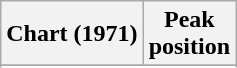<table class="wikitable sortable plainrowheaders" style="text-align:center">
<tr>
<th scope="col">Chart (1971)</th>
<th scope="col">Peak<br> position</th>
</tr>
<tr>
</tr>
<tr>
</tr>
<tr>
</tr>
</table>
